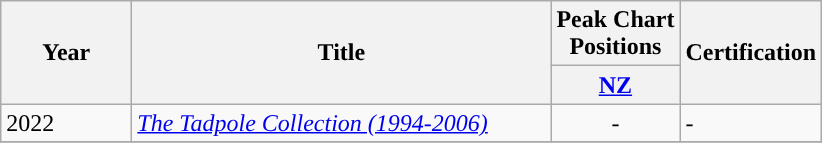<table class="wikitable">
<tr>
<th scope="col" rowspan="2" style="width:5em;">Year</th>
<th scope="col" rowspan="2" style="width:17em;">Title</th>
<th>Peak Chart<br>Positions</th>
<th rowspan="2">Certification</th>
</tr>
<tr>
<th><a href='#'>NZ</a></th>
</tr>
<tr>
<td>2022</td>
<td><em><a href='#'>The Tadpole Collection (1994-2006)</a></em><br></td>
<td align="center">-</td>
<td>-</td>
</tr>
<tr>
</tr>
</table>
